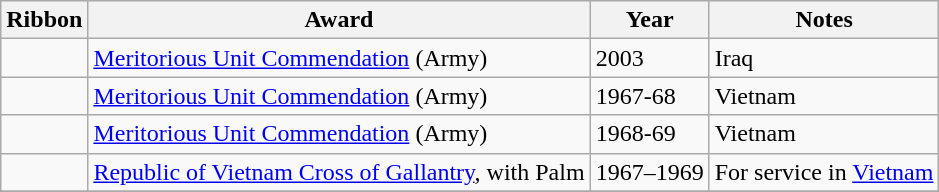<table class="wikitable">
<tr style="background:#efefef;">
<th>Ribbon</th>
<th>Award</th>
<th>Year</th>
<th>Notes</th>
</tr>
<tr>
<td></td>
<td><a href='#'>Meritorious Unit Commendation</a> (Army)</td>
<td>2003</td>
<td>Iraq</td>
</tr>
<tr>
<td></td>
<td><a href='#'>Meritorious Unit Commendation</a> (Army)</td>
<td>1967-68</td>
<td>Vietnam</td>
</tr>
<tr>
<td></td>
<td><a href='#'>Meritorious Unit Commendation</a> (Army)</td>
<td>1968-69</td>
<td>Vietnam</td>
</tr>
<tr>
<td></td>
<td><a href='#'>Republic of Vietnam Cross of Gallantry</a>, with Palm</td>
<td>1967–1969</td>
<td>For service in <a href='#'>Vietnam</a></td>
</tr>
<tr>
</tr>
</table>
